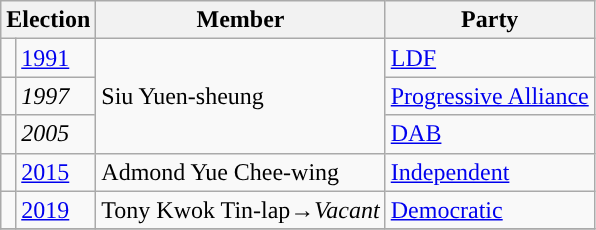<table class="wikitable">
<tr>
<th colspan="2">Election</th>
<th>Member</th>
<th>Party</th>
</tr>
<tr>
<td style="background-color: "></td>
<td><a href='#'>1991</a></td>
<td rowspan=3>Siu Yuen-sheung</td>
<td><a href='#'>LDF</a></td>
</tr>
<tr>
<td style="background-color: "></td>
<td><em>1997</em></td>
<td><a href='#'>Progressive Alliance</a></td>
</tr>
<tr>
<td style="background-color: "></td>
<td><em>2005</em></td>
<td><a href='#'>DAB</a></td>
</tr>
<tr>
<td style="background-color: "></td>
<td><a href='#'>2015</a></td>
<td>Admond Yue Chee-wing</td>
<td><a href='#'>Independent</a></td>
</tr>
<tr>
<td style="background-color: "></td>
<td><a href='#'>2019</a></td>
<td>Tony Kwok Tin-lap→<em>Vacant</em></td>
<td><a href='#'>Democratic</a></td>
</tr>
<tr>
</tr>
</table>
